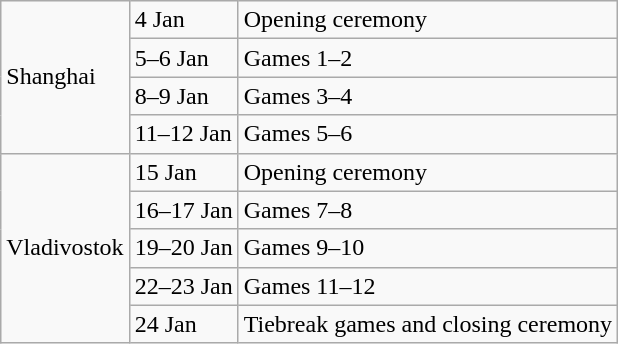<table class="wikitable">
<tr>
<td rowspan=4>Shanghai</td>
<td>4 Jan</td>
<td>Opening ceremony</td>
</tr>
<tr>
<td>5–6 Jan</td>
<td>Games 1–2</td>
</tr>
<tr>
<td>8–9 Jan</td>
<td>Games 3–4</td>
</tr>
<tr>
<td>11–12 Jan</td>
<td>Games 5–6</td>
</tr>
<tr>
<td rowspan=5>Vladivostok</td>
<td>15 Jan</td>
<td>Opening ceremony</td>
</tr>
<tr>
<td>16–17 Jan</td>
<td>Games 7–8</td>
</tr>
<tr>
<td>19–20 Jan</td>
<td>Games 9–10</td>
</tr>
<tr>
<td>22–23 Jan</td>
<td>Games 11–12</td>
</tr>
<tr>
<td>24 Jan</td>
<td>Tiebreak games and closing ceremony</td>
</tr>
</table>
